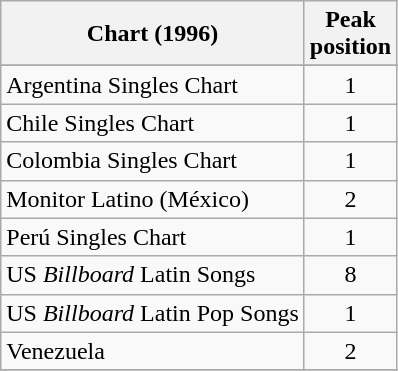<table class="wikitable plainrowheaders sortable" border="1">
<tr>
<th scope="col">Chart (1996)</th>
<th scope="col">Peak<br>position</th>
</tr>
<tr>
</tr>
<tr>
<td align="left">Argentina Singles Chart</td>
<td align="center">1</td>
</tr>
<tr>
<td align="left">Chile Singles Chart</td>
<td align="center">1</td>
</tr>
<tr>
<td align="left">Colombia Singles Chart</td>
<td align="center">1</td>
</tr>
<tr>
<td align="left">Monitor Latino (México)</td>
<td align="center">2</td>
</tr>
<tr>
<td align="left">Perú Singles Chart</td>
<td align="center">1</td>
</tr>
<tr>
<td align="left">US <em>Billboard</em> Latin Songs</td>
<td align="center">8</td>
</tr>
<tr>
<td align="left">US <em>Billboard</em> Latin Pop Songs</td>
<td align="center">1</td>
</tr>
<tr>
<td align="left">Venezuela</td>
<td align="center">2</td>
</tr>
<tr>
</tr>
</table>
